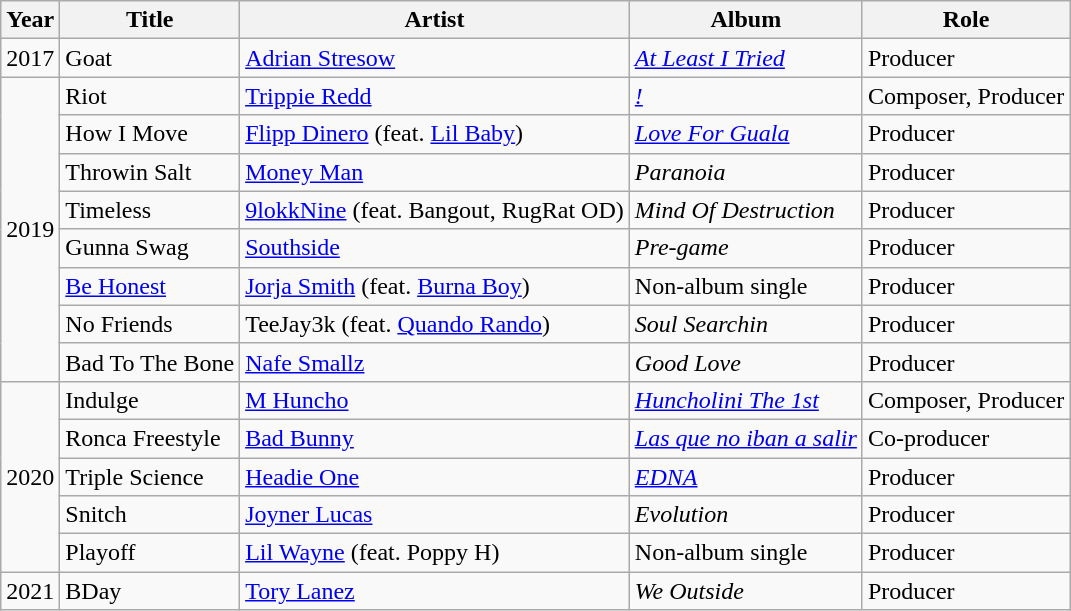<table class="wikitable">
<tr>
<th>Year</th>
<th>Title</th>
<th>Artist</th>
<th>Album</th>
<th>Role</th>
</tr>
<tr>
<td rowspan="1">2017</td>
<td>Goat</td>
<td><a href='#'>Adrian Stresow</a></td>
<td><a href='#'><em>At Least I Tried</em></a></td>
<td>Producer</td>
</tr>
<tr>
<td rowspan="8">2019</td>
<td>Riot</td>
<td><a href='#'>Trippie Redd</a></td>
<td><a href='#'><em>!</em></a></td>
<td>Composer, Producer</td>
</tr>
<tr>
<td>How I Move</td>
<td><a href='#'>Flipp Dinero</a> (feat. <a href='#'>Lil Baby</a>)</td>
<td><a href='#'><em>Love For Guala</em></a></td>
<td>Producer</td>
</tr>
<tr>
<td>Throwin Salt</td>
<td><a href='#'>Money Man</a></td>
<td><em>Paranoia</em></td>
<td>Producer</td>
</tr>
<tr>
<td>Timeless</td>
<td><a href='#'>9lokkNine</a> (feat. Bangout, RugRat OD)</td>
<td><em>Mind Of Destruction</em></td>
<td>Producer</td>
</tr>
<tr>
<td>Gunna Swag</td>
<td><a href='#'>Southside</a></td>
<td><em>Pre-game</em></td>
<td>Producer</td>
</tr>
<tr>
<td><a href='#'>Be Honest</a></td>
<td><a href='#'>Jorja Smith</a> (feat. <a href='#'>Burna Boy</a>)</td>
<td>Non-album single</td>
<td>Producer</td>
</tr>
<tr>
<td>No Friends</td>
<td>TeeJay3k (feat. <a href='#'>Quando Rando</a>)</td>
<td><em>Soul Searchin</em></td>
<td>Producer</td>
</tr>
<tr>
<td>Bad To The Bone</td>
<td><a href='#'>Nafe Smallz</a></td>
<td><em>Good Love</em></td>
<td>Producer</td>
</tr>
<tr>
<td rowspan="5">2020</td>
<td>Indulge</td>
<td><a href='#'>M Huncho</a></td>
<td><a href='#'><em>Huncholini The 1st</em></a></td>
<td>Composer, Producer</td>
</tr>
<tr>
<td>Ronca Freestyle</td>
<td><a href='#'>Bad Bunny</a></td>
<td><em><a href='#'>Las que no iban a salir</a></em></td>
<td>Co-producer</td>
</tr>
<tr>
<td>Triple Science</td>
<td><a href='#'>Headie One</a></td>
<td><a href='#'><em>EDNA</em></a></td>
<td>Producer</td>
</tr>
<tr>
<td>Snitch</td>
<td><a href='#'>Joyner Lucas</a></td>
<td><em>Evolution</em></td>
<td>Producer</td>
</tr>
<tr>
<td>Playoff</td>
<td><a href='#'>Lil Wayne</a> (feat. Poppy H)</td>
<td>Non-album single</td>
<td>Producer</td>
</tr>
<tr>
<td>2021</td>
<td>BDay</td>
<td><a href='#'>Tory Lanez</a></td>
<td><em>We Outside</em></td>
<td>Producer</td>
</tr>
</table>
